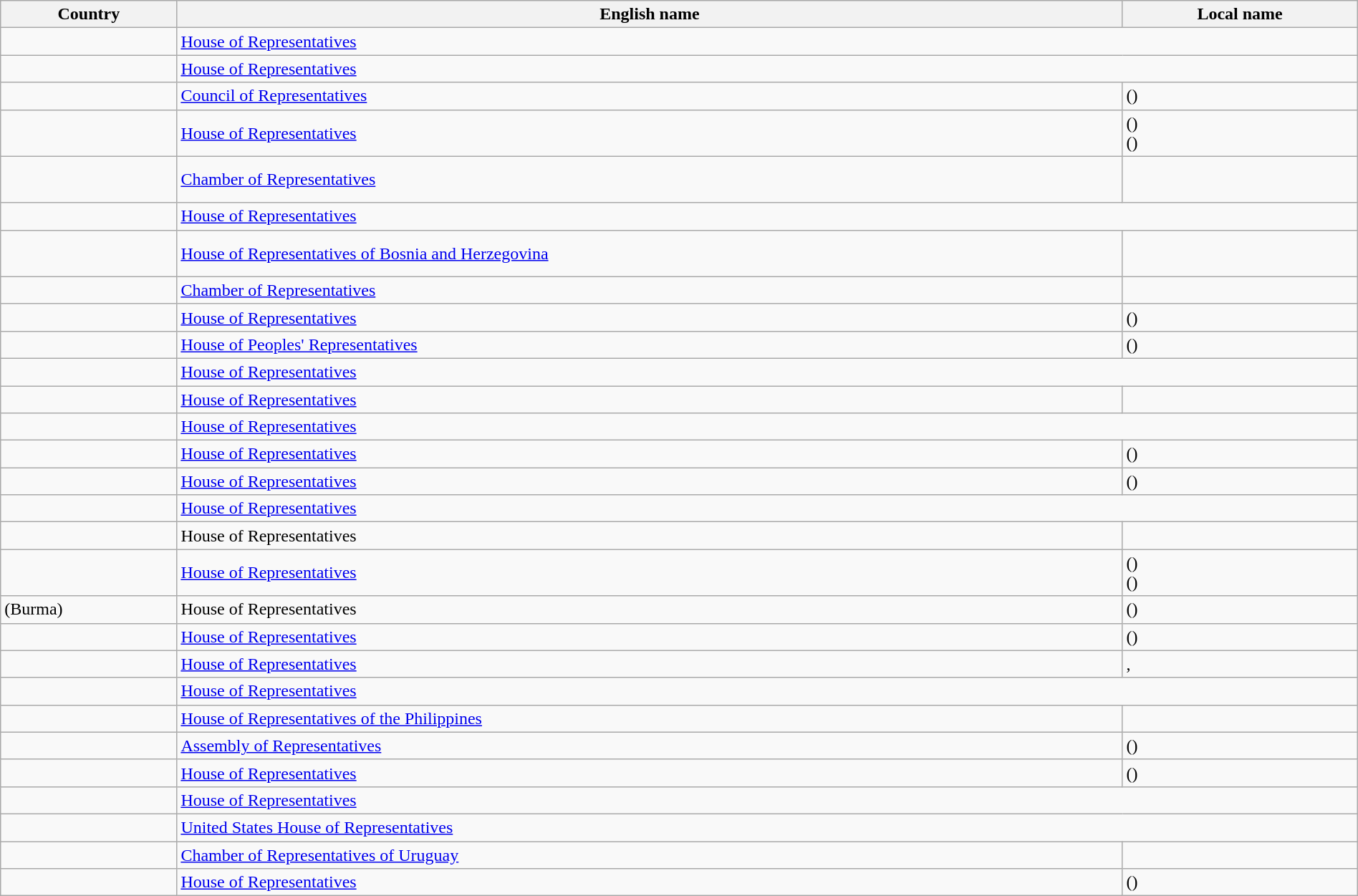<table class="wikitable" style="width: 100%;">
<tr>
<th>Country</th>
<th>English name</th>
<th>Local name</th>
</tr>
<tr>
<td></td>
<td colspan=2><a href='#'>House of Representatives</a></td>
</tr>
<tr>
<td></td>
<td colspan=2><a href='#'>House of Representatives</a></td>
</tr>
<tr>
<td></td>
<td><a href='#'>Council of Representatives</a></td>
<td> ()</td>
</tr>
<tr>
<td></td>
<td><a href='#'>House of Representatives</a></td>
<td> ()<br> ()</td>
</tr>
<tr>
<td></td>
<td><a href='#'>Chamber of Representatives</a></td>
<td><br><br></td>
</tr>
<tr>
<td></td>
<td colspan=2><a href='#'>House of Representatives</a></td>
</tr>
<tr>
<td></td>
<td><a href='#'>House of Representatives of Bosnia and Herzegovina</a></td>
<td><br><br></td>
</tr>
<tr>
<td></td>
<td><a href='#'>Chamber of Representatives</a></td>
<td></td>
</tr>
<tr>
<td></td>
<td><a href='#'>House of Representatives</a></td>
<td> ()</td>
</tr>
<tr>
<td></td>
<td><a href='#'>House of Peoples' Representatives</a></td>
<td> ()</td>
</tr>
<tr>
<td></td>
<td colspan=2><a href='#'>House of Representatives</a></td>
</tr>
<tr>
<td></td>
<td><a href='#'>House of Representatives</a></td>
<td></td>
</tr>
<tr>
<td></td>
<td colspan=2><a href='#'>House of Representatives</a></td>
</tr>
<tr>
<td></td>
<td><a href='#'>House of Representatives</a></td>
<td> ()</td>
</tr>
<tr>
<td></td>
<td><a href='#'>House of Representatives</a></td>
<td> ()</td>
</tr>
<tr>
<td></td>
<td colspan=2><a href='#'>House of Representatives</a></td>
</tr>
<tr>
<td></td>
<td>House of Representatives</td>
<td></td>
</tr>
<tr>
<td></td>
<td><a href='#'>House of Representatives</a></td>
<td> ()<br> ()<br></td>
</tr>
<tr>
<td> (Burma)</td>
<td>House of Representatives</td>
<td> ()</td>
</tr>
<tr>
<td></td>
<td><a href='#'>House of Representatives</a></td>
<td> ()</td>
</tr>
<tr>
<td></td>
<td><a href='#'>House of Representatives</a></td>
<td>, </td>
</tr>
<tr>
<td></td>
<td colspan=2><a href='#'>House of Representatives</a></td>
</tr>
<tr>
<td></td>
<td><a href='#'>House of Representatives of the Philippines</a></td>
<td><br></td>
</tr>
<tr>
<td></td>
<td><a href='#'>Assembly of Representatives</a></td>
<td> ()</td>
</tr>
<tr>
<td></td>
<td><a href='#'>House of Representatives</a></td>
<td> ()</td>
</tr>
<tr>
<td></td>
<td colspan=2><a href='#'>House of Representatives</a></td>
</tr>
<tr>
<td></td>
<td colspan=2><a href='#'>United States House of Representatives</a></td>
</tr>
<tr>
<td></td>
<td><a href='#'>Chamber of Representatives of Uruguay</a></td>
<td></td>
</tr>
<tr>
<td></td>
<td><a href='#'>House of Representatives</a></td>
<td> ()</td>
</tr>
</table>
